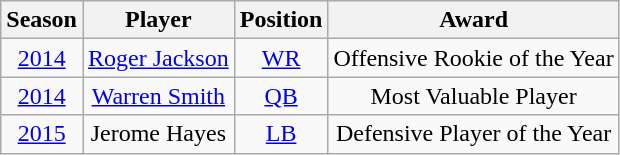<table class="wikitable" style="text-align:center">
<tr bgcolor="#efefef">
<th>Season</th>
<th>Player</th>
<th>Position</th>
<th>Award</th>
</tr>
<tr>
<td><a href='#'>2014</a></td>
<td><a href='#'>Roger Jackson</a></td>
<td><a href='#'>WR</a></td>
<td>Offensive Rookie of the Year</td>
</tr>
<tr>
<td><a href='#'>2014</a></td>
<td><a href='#'>Warren Smith</a></td>
<td><a href='#'>QB</a></td>
<td>Most Valuable Player</td>
</tr>
<tr>
<td><a href='#'>2015</a></td>
<td>Jerome Hayes</td>
<td><a href='#'>LB</a></td>
<td>Defensive Player of the Year</td>
</tr>
</table>
